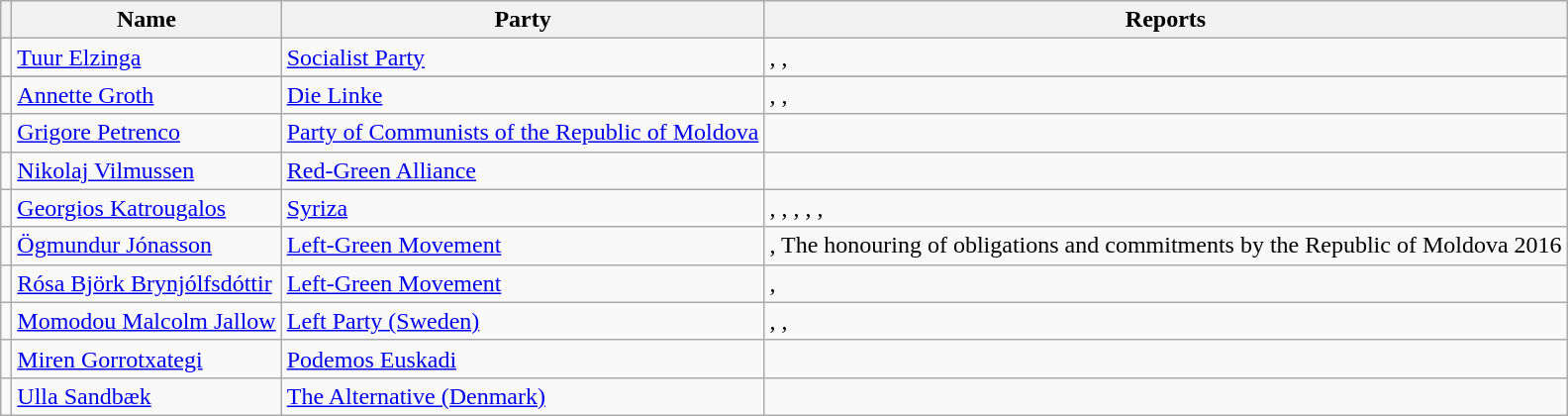<table class="wikitable sortable">
<tr>
<th></th>
<th>Name</th>
<th>Party</th>
<th>Reports</th>
</tr>
<tr>
<td></td>
<td><a href='#'>Tuur Elzinga</a></td>
<td><a href='#'>Socialist Party</a></td>
<td>, , </td>
</tr>
<tr>
</tr>
<tr>
<td></td>
<td><a href='#'>Annette Groth</a></td>
<td><a href='#'>Die Linke</a></td>
<td>, , </td>
</tr>
<tr>
<td></td>
<td><a href='#'>Grigore Petrenco</a></td>
<td><a href='#'>Party of Communists of the Republic of Moldova</a></td>
<td></td>
</tr>
<tr>
<td></td>
<td><a href='#'>Nikolaj Vilmussen</a></td>
<td><a href='#'>Red-Green Alliance</a></td>
<td></td>
</tr>
<tr>
<td></td>
<td><a href='#'>Georgios Katrougalos</a></td>
<td><a href='#'>Syriza</a></td>
<td>, , , , , </td>
</tr>
<tr>
<td></td>
<td><a href='#'>Ögmundur Jónasson</a></td>
<td><a href='#'>Left-Green Movement</a></td>
<td>, The honouring of obligations and commitments by the Republic of Moldova 2016</td>
</tr>
<tr>
<td></td>
<td><a href='#'>Rósa Björk Brynjólfsdóttir</a></td>
<td><a href='#'>Left-Green Movement</a></td>
<td>, </td>
</tr>
<tr>
<td></td>
<td><a href='#'>Momodou Malcolm Jallow</a></td>
<td><a href='#'>Left Party (Sweden)</a></td>
<td>, , </td>
</tr>
<tr>
<td></td>
<td><a href='#'>Miren Gorrotxategi</a></td>
<td><a href='#'>Podemos Euskadi</a></td>
<td></td>
</tr>
<tr>
<td></td>
<td><a href='#'>Ulla Sandbæk</a></td>
<td><a href='#'>The Alternative (Denmark)</a></td>
<td></td>
</tr>
</table>
